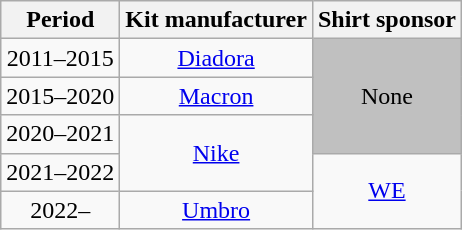<table class="wikitable" style="text-align: center">
<tr>
<th>Period</th>
<th>Kit manufacturer</th>
<th>Shirt sponsor</th>
</tr>
<tr>
<td>2011–2015</td>
<td> <a href='#'>Diadora</a></td>
<td rowspan=3 style=background:silver>None</td>
</tr>
<tr>
<td>2015–2020</td>
<td> <a href='#'>Macron</a></td>
</tr>
<tr>
<td>2020–2021</td>
<td rowspan=2> <a href='#'>Nike</a></td>
</tr>
<tr>
<td>2021–2022</td>
<td rowspan=2><a href='#'>WE</a></td>
</tr>
<tr>
<td>2022–</td>
<td> <a href='#'>Umbro</a></td>
</tr>
</table>
